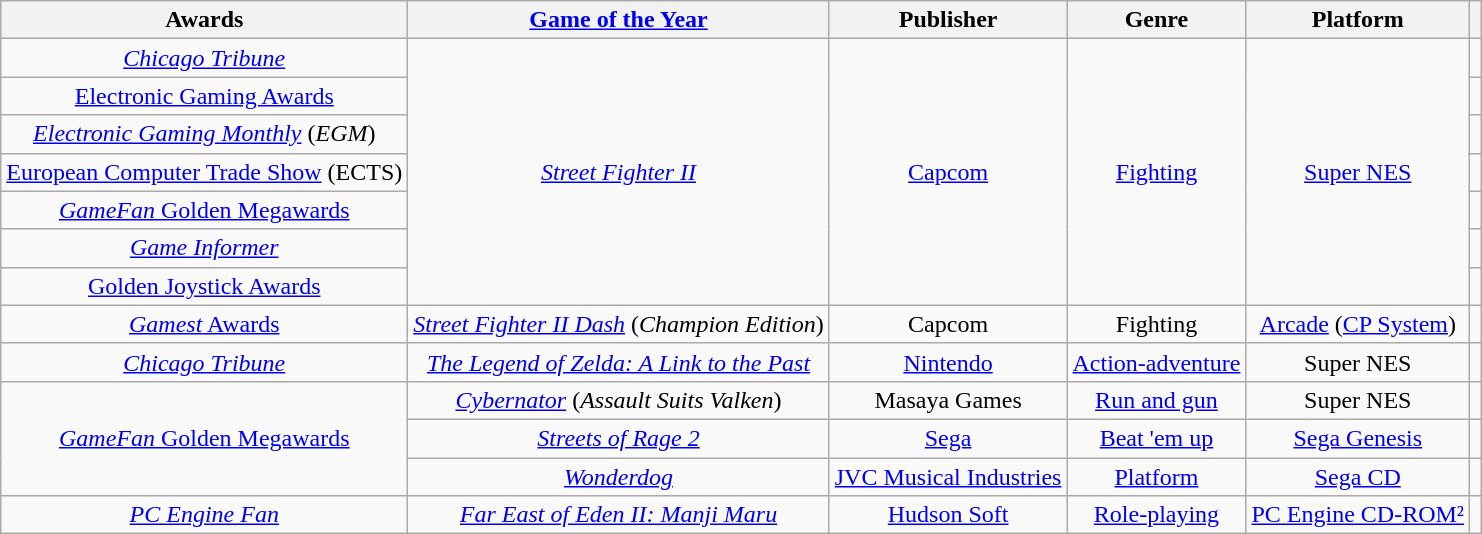<table class="wikitable sortable" style="text-align:center;">
<tr>
<th>Awards</th>
<th><a href='#'>Game of the Year</a></th>
<th>Publisher</th>
<th>Genre</th>
<th>Platform</th>
<th class="unsortable"></th>
</tr>
<tr>
<td><em><a href='#'>Chicago Tribune</a></em></td>
<td rowspan="7"><em><a href='#'>Street Fighter II</a></em></td>
<td rowspan="7"><a href='#'>Capcom</a></td>
<td rowspan="7"><a href='#'>Fighting</a></td>
<td rowspan="7"><a href='#'>Super NES</a></td>
<td></td>
</tr>
<tr>
<td><a href='#'>Electronic Gaming Awards</a></td>
<td></td>
</tr>
<tr>
<td><em><a href='#'>Electronic Gaming Monthly</a></em> (<em>EGM</em>)</td>
<td></td>
</tr>
<tr>
<td><a href='#'>European Computer Trade Show</a> (ECTS)</td>
<td></td>
</tr>
<tr>
<td><a href='#'><em>GameFan</em> Golden Megawards</a></td>
<td></td>
</tr>
<tr>
<td><em><a href='#'>Game Informer</a></em></td>
<td></td>
</tr>
<tr>
<td><a href='#'>Golden Joystick Awards</a></td>
<td></td>
</tr>
<tr>
<td><a href='#'><em>Gamest</em> Awards</a></td>
<td><em><a href='#'>Street Fighter II Dash</a></em> (<em>Champion Edition</em>)</td>
<td>Capcom</td>
<td>Fighting</td>
<td><a href='#'>Arcade</a> (<a href='#'>CP System</a>)</td>
<td></td>
</tr>
<tr>
<td><em><a href='#'>Chicago Tribune</a></em></td>
<td><em><a href='#'>The Legend of Zelda: A Link to the Past</a></em></td>
<td><a href='#'>Nintendo</a></td>
<td><a href='#'>Action-adventure</a></td>
<td>Super NES</td>
<td></td>
</tr>
<tr>
<td rowspan="3"><a href='#'><em>GameFan</em> Golden Megawards</a></td>
<td><em><a href='#'>Cybernator</a></em> (<em>Assault Suits Valken</em>)</td>
<td>Masaya Games</td>
<td><a href='#'>Run and gun</a></td>
<td>Super NES</td>
<td></td>
</tr>
<tr>
<td><em><a href='#'>Streets of Rage 2</a></em></td>
<td><a href='#'>Sega</a></td>
<td><a href='#'>Beat 'em up</a></td>
<td><a href='#'>Sega Genesis</a></td>
<td></td>
</tr>
<tr>
<td><em><a href='#'>Wonderdog</a></em></td>
<td><a href='#'>JVC Musical Industries</a></td>
<td><a href='#'>Platform</a></td>
<td><a href='#'>Sega CD</a></td>
<td></td>
</tr>
<tr>
<td><em><a href='#'>PC Engine Fan</a></em></td>
<td><em><a href='#'>Far East of Eden II: Manji Maru</a></em></td>
<td><a href='#'>Hudson Soft</a></td>
<td><a href='#'>Role-playing</a></td>
<td><a href='#'>PC Engine CD-ROM²</a></td>
<td></td>
</tr>
</table>
